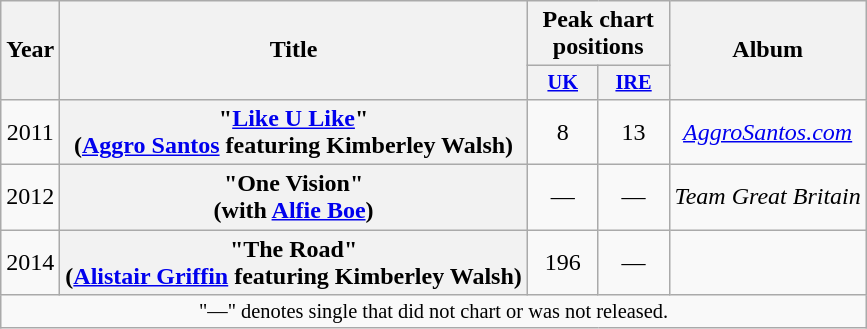<table class="wikitable plainrowheaders" style="text-align:center;">
<tr>
<th scope="col" rowspan="2">Year</th>
<th scope="col" rowspan="2">Title</th>
<th scope="col" colspan="2">Peak chart positions</th>
<th scope="col" rowspan="2">Album</th>
</tr>
<tr>
<th scope="col" style="width:3em;font-size:85%;"><a href='#'>UK</a><br></th>
<th scope="col" style="width:3em;font-size:85%;"><a href='#'>IRE</a><br></th>
</tr>
<tr>
<td>2011</td>
<th scope="row">"<a href='#'>Like U Like</a>"<br><span>(<a href='#'>Aggro Santos</a> featuring Kimberley Walsh)</span></th>
<td>8</td>
<td>13</td>
<td><em><a href='#'>AggroSantos.com</a></em></td>
</tr>
<tr>
<td>2012</td>
<th scope="row">"One Vision"<br><span>(with <a href='#'>Alfie Boe</a>)</span></th>
<td>—</td>
<td>—</td>
<td><em>Team Great Britain</em></td>
</tr>
<tr>
<td>2014</td>
<th scope="row">"The Road"<br><span>(<a href='#'>Alistair Griffin</a> featuring Kimberley Walsh)</span></th>
<td>196</td>
<td>—</td>
<td></td>
</tr>
<tr>
<td colspan="14" style="font-size:85%">"—" denotes single that did not chart or was not released.</td>
</tr>
</table>
